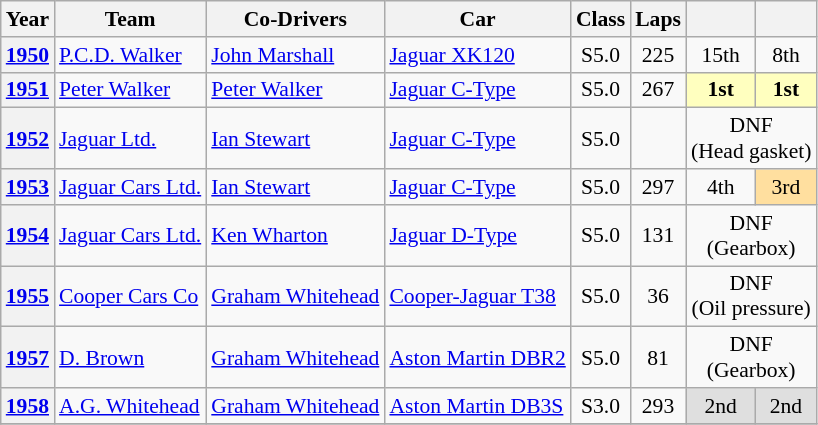<table class="wikitable" style="text-align:center; font-size:90%">
<tr>
<th>Year</th>
<th>Team</th>
<th>Co-Drivers</th>
<th>Car</th>
<th>Class</th>
<th>Laps</th>
<th></th>
<th></th>
</tr>
<tr>
<th><a href='#'>1950</a></th>
<td align="left"> <a href='#'>P.C.D. Walker</a></td>
<td align="left"> <a href='#'>John Marshall</a></td>
<td align="left"><a href='#'>Jaguar XK120</a></td>
<td>S5.0</td>
<td>225</td>
<td>15th</td>
<td>8th</td>
</tr>
<tr>
<th><a href='#'>1951</a></th>
<td align="left"> <a href='#'>Peter Walker</a></td>
<td align="left">  <a href='#'>Peter Walker</a></td>
<td align="left"><a href='#'>Jaguar C-Type</a></td>
<td>S5.0</td>
<td>267</td>
<td style="background:#ffffbf;"><strong>1st</strong></td>
<td style="background:#ffffbf;"><strong>1st</strong></td>
</tr>
<tr>
<th><a href='#'>1952</a></th>
<td align="left"> <a href='#'>Jaguar Ltd.</a></td>
<td align="left"> <a href='#'>Ian Stewart</a></td>
<td align="left"><a href='#'>Jaguar C-Type</a></td>
<td>S5.0</td>
<td></td>
<td colspan=2>DNF<br>(Head gasket)</td>
</tr>
<tr>
<th><a href='#'>1953</a></th>
<td align="left"> <a href='#'>Jaguar Cars Ltd.</a></td>
<td align="left"> <a href='#'>Ian Stewart</a></td>
<td align="left"><a href='#'>Jaguar C-Type</a></td>
<td>S5.0</td>
<td>297</td>
<td>4th</td>
<td style="background:#ffdf9f;">3rd</td>
</tr>
<tr>
<th><a href='#'>1954</a></th>
<td align="left"> <a href='#'>Jaguar Cars Ltd.</a></td>
<td align="left"> <a href='#'>Ken Wharton</a></td>
<td align="left"><a href='#'>Jaguar D-Type</a></td>
<td>S5.0</td>
<td>131</td>
<td colspan=2>DNF<br>(Gearbox)</td>
</tr>
<tr>
<th><a href='#'>1955</a></th>
<td align="left"> <a href='#'>Cooper Cars Co</a></td>
<td align="left"> <a href='#'>Graham Whitehead</a></td>
<td align="left"><a href='#'>Cooper-Jaguar T38</a></td>
<td>S5.0</td>
<td>36</td>
<td colspan=2>DNF<br>(Oil pressure)</td>
</tr>
<tr>
<th><a href='#'>1957</a></th>
<td align="left"> <a href='#'>D. Brown</a></td>
<td align="left"> <a href='#'>Graham Whitehead</a></td>
<td align="left"><a href='#'>Aston Martin DBR2</a></td>
<td>S5.0</td>
<td>81</td>
<td colspan=2>DNF<br>(Gearbox)</td>
</tr>
<tr>
<th><a href='#'>1958</a></th>
<td align="left"> <a href='#'>A.G. Whitehead</a></td>
<td align="left"> <a href='#'>Graham Whitehead</a></td>
<td align="left"><a href='#'>Aston Martin DB3S</a></td>
<td>S3.0</td>
<td>293</td>
<td style="background:#dfdfdf;">2nd</td>
<td style="background:#dfdfdf;">2nd</td>
</tr>
<tr>
</tr>
</table>
